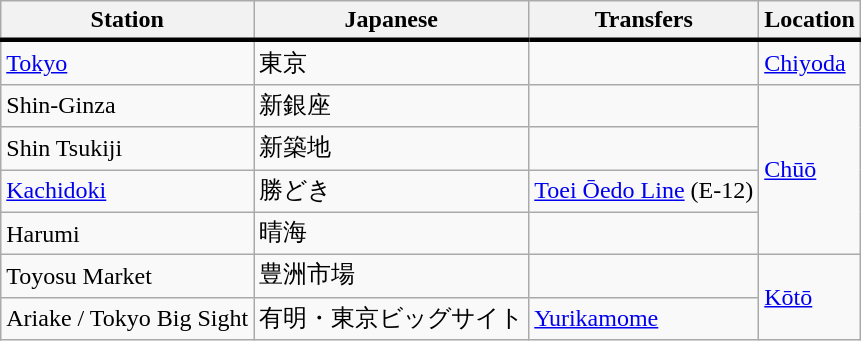<table class="wikitable">
<tr>
<th style="border-bottom:solid 3px ;">Station</th>
<th style="border-bottom:solid 3px ;">Japanese</th>
<th style="border-bottom:solid 3px ;">Transfers</th>
<th style="border-bottom:solid 3px ;">Location</th>
</tr>
<tr>
<td><a href='#'>Tokyo</a></td>
<td>東京</td>
<td></td>
<td><a href='#'>Chiyoda</a></td>
</tr>
<tr>
<td>Shin-Ginza</td>
<td>新銀座</td>
<td></td>
<td rowspan="4"><a href='#'>Chūō</a></td>
</tr>
<tr>
<td>Shin Tsukiji</td>
<td>新築地</td>
<td></td>
</tr>
<tr>
<td><a href='#'>Kachidoki</a></td>
<td>勝どき</td>
<td> <a href='#'>Toei Ōedo Line</a> (E-12)</td>
</tr>
<tr>
<td>Harumi</td>
<td>晴海</td>
<td></td>
</tr>
<tr>
<td>Toyosu Market</td>
<td>豊洲市場</td>
<td></td>
<td rowspan="2"><a href='#'>Kōtō</a></td>
</tr>
<tr>
<td>Ariake / Tokyo Big Sight</td>
<td>有明・東京ビッグサイト</td>
<td> <a href='#'>Yurikamome</a></td>
</tr>
</table>
